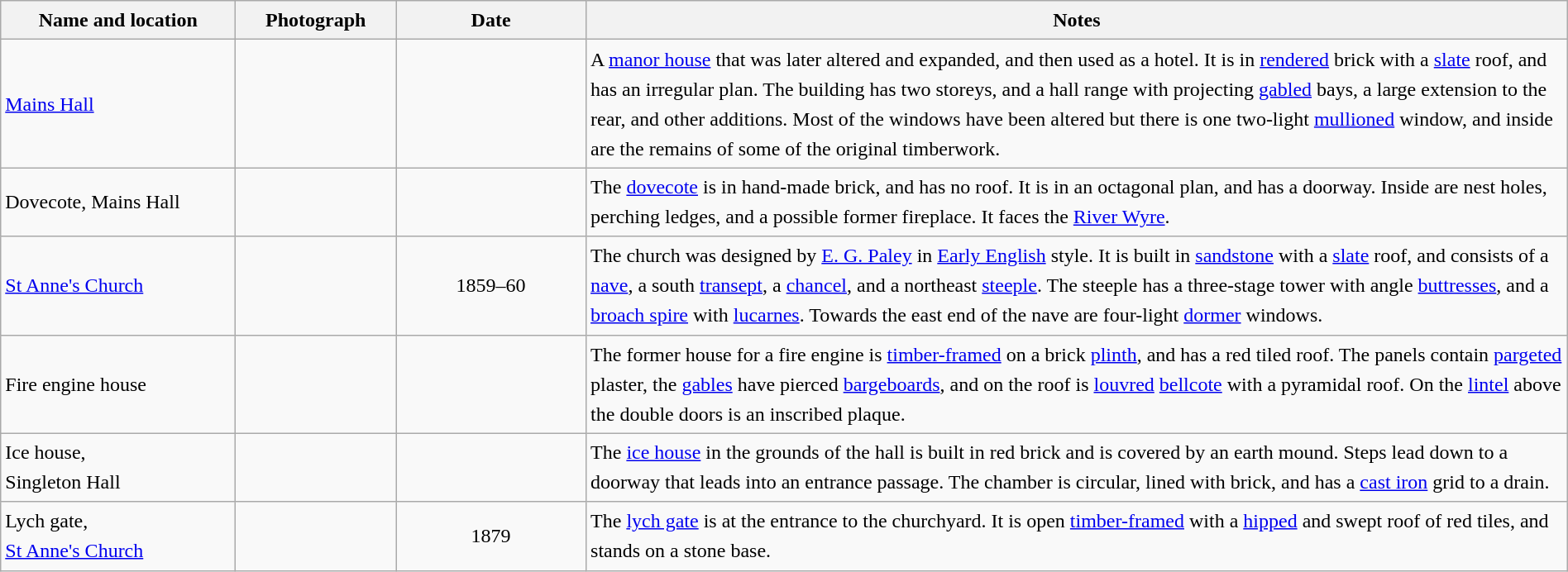<table class="wikitable sortable plainrowheaders" style="width:100%;border:0px;text-align:left;line-height:150%;">
<tr>
<th scope="col"  style="width:150px">Name and location</th>
<th scope="col"  style="width:100px" class="unsortable">Photograph</th>
<th scope="col"  style="width:120px">Date</th>
<th scope="col"  style="width:650px" class="unsortable">Notes</th>
</tr>
<tr>
<td><a href='#'>Mains Hall</a><br><small></small></td>
<td></td>
<td align="center"></td>
<td>A <a href='#'>manor house</a> that was later altered and expanded, and then used as a hotel.  It is in <a href='#'>rendered</a> brick with a <a href='#'>slate</a> roof, and has an irregular plan.  The building has two storeys, and a hall range with projecting <a href='#'>gabled</a> bays, a large extension to the rear, and other additions.  Most of the windows have been altered but there is one two-light <a href='#'>mullioned</a> window, and inside are the remains of some of the original timberwork.</td>
</tr>
<tr>
<td>Dovecote, Mains Hall<br><small></small></td>
<td></td>
<td align="center"></td>
<td>The <a href='#'>dovecote</a> is in hand-made brick, and has no roof.  It is in an octagonal plan, and has a doorway.  Inside are nest holes, perching ledges, and a possible former fireplace. It faces the <a href='#'>River Wyre</a>.</td>
</tr>
<tr>
<td><a href='#'>St Anne's Church</a><br><small></small></td>
<td></td>
<td align="center">1859–60</td>
<td>The church was designed by <a href='#'>E. G. Paley</a> in <a href='#'>Early English</a> style.  It is built in <a href='#'>sandstone</a> with a <a href='#'>slate</a> roof, and consists of a <a href='#'>nave</a>, a south <a href='#'>transept</a>, a <a href='#'>chancel</a>, and a northeast <a href='#'>steeple</a>.  The steeple has a three-stage tower with angle <a href='#'>buttresses</a>, and a <a href='#'>broach spire</a> with <a href='#'>lucarnes</a>.  Towards the east end of the nave are four-light <a href='#'>dormer</a> windows.</td>
</tr>
<tr>
<td>Fire engine house<br><small></small></td>
<td></td>
<td align="center"></td>
<td>The former house for a fire engine is <a href='#'>timber-framed</a> on a brick <a href='#'>plinth</a>, and has a red tiled roof.  The panels contain <a href='#'>pargeted</a> plaster, the <a href='#'>gables</a> have pierced <a href='#'>bargeboards</a>, and on the roof is <a href='#'>louvred</a> <a href='#'>bellcote</a> with a pyramidal roof.  On the <a href='#'>lintel</a> above the double doors is an inscribed plaque.</td>
</tr>
<tr>
<td>Ice house,<br>Singleton Hall<br><small></small></td>
<td></td>
<td align="center"></td>
<td>The <a href='#'>ice house</a> in the grounds of the hall is built in red brick and is covered by an earth mound.  Steps lead down to a doorway that leads into an entrance passage.  The chamber is circular, lined with brick, and has a <a href='#'>cast iron</a> grid to a drain.</td>
</tr>
<tr>
<td>Lych gate,<br><a href='#'>St Anne's Church</a><br><small></small></td>
<td></td>
<td align="center">1879</td>
<td>The <a href='#'>lych gate</a> is at the entrance to the churchyard.  It is open <a href='#'>timber-framed</a> with a <a href='#'>hipped</a> and swept roof of red tiles, and stands on a stone base.</td>
</tr>
<tr>
</tr>
</table>
